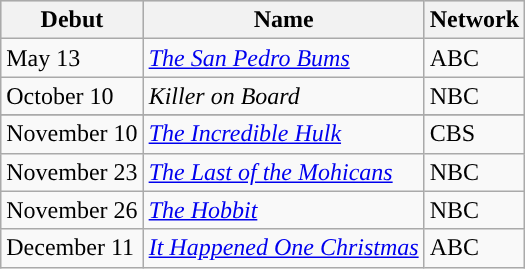<table class="wikitable">
<tr bgcolor="#CCCCCC">
<th>Debut</th>
<th>Name</th>
<th>Network</th>
</tr>
<tr>
<td>May 13</td>
<td><em><a href='#'>The San Pedro Bums</a></em></td>
<td>ABC</td>
</tr>
<tr>
<td>October 10</td>
<td><em>Killer on Board</em></td>
<td>NBC</td>
</tr>
<tr>
</tr>
<tr>
<td>November 10</td>
<td><em><a href='#'>The Incredible Hulk</a></em></td>
<td>CBS</td>
</tr>
<tr>
<td>November 23</td>
<td><em><a href='#'>The Last of the Mohicans</a></em></td>
<td>NBC</td>
</tr>
<tr>
<td>November 26</td>
<td><em><a href='#'>The Hobbit</a></em></td>
<td>NBC</td>
</tr>
<tr>
<td>December 11</td>
<td><em><a href='#'>It Happened One Christmas</a></em></td>
<td>ABC</td>
</tr>
</table>
